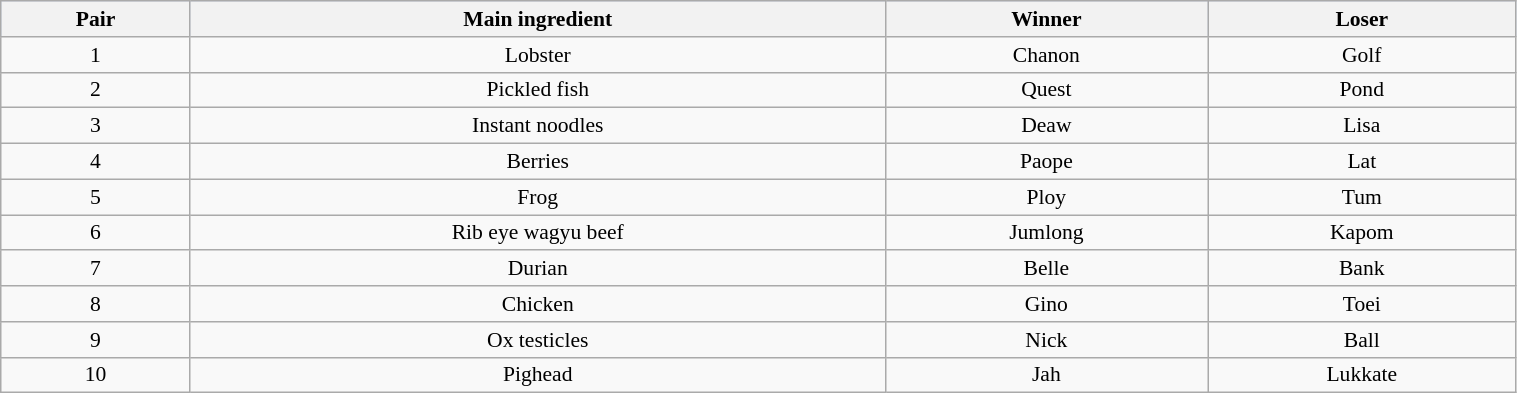<table class="wikitable sortable" style="text-align:center; font-size:90%; width:80%;">
<tr style="background:#C1D8FF;">
<th>Pair</th>
<th>Main ingredient</th>
<th>Winner</th>
<th>Loser</th>
</tr>
<tr>
<td>1</td>
<td>Lobster</td>
<td>Chanon</td>
<td>Golf</td>
</tr>
<tr>
<td>2</td>
<td>Pickled fish</td>
<td>Quest</td>
<td>Pond</td>
</tr>
<tr>
<td>3</td>
<td>Instant noodles</td>
<td>Deaw</td>
<td>Lisa</td>
</tr>
<tr>
<td>4</td>
<td>Berries</td>
<td>Paope</td>
<td>Lat</td>
</tr>
<tr>
<td>5</td>
<td>Frog</td>
<td>Ploy</td>
<td>Tum</td>
</tr>
<tr>
<td>6</td>
<td>Rib eye wagyu beef</td>
<td>Jumlong</td>
<td>Kapom</td>
</tr>
<tr>
<td>7</td>
<td>Durian</td>
<td>Belle</td>
<td>Bank</td>
</tr>
<tr>
<td>8</td>
<td>Chicken</td>
<td>Gino</td>
<td>Toei</td>
</tr>
<tr>
<td>9</td>
<td>Ox testicles</td>
<td>Nick</td>
<td>Ball</td>
</tr>
<tr>
<td>10</td>
<td>Pighead</td>
<td>Jah</td>
<td>Lukkate</td>
</tr>
</table>
